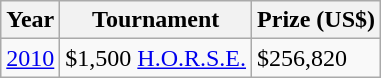<table class="wikitable">
<tr>
<th>Year</th>
<th>Tournament</th>
<th>Prize (US$)</th>
</tr>
<tr>
<td><a href='#'>2010</a></td>
<td>$1,500 <a href='#'>H.O.R.S.E.</a></td>
<td>$256,820</td>
</tr>
</table>
